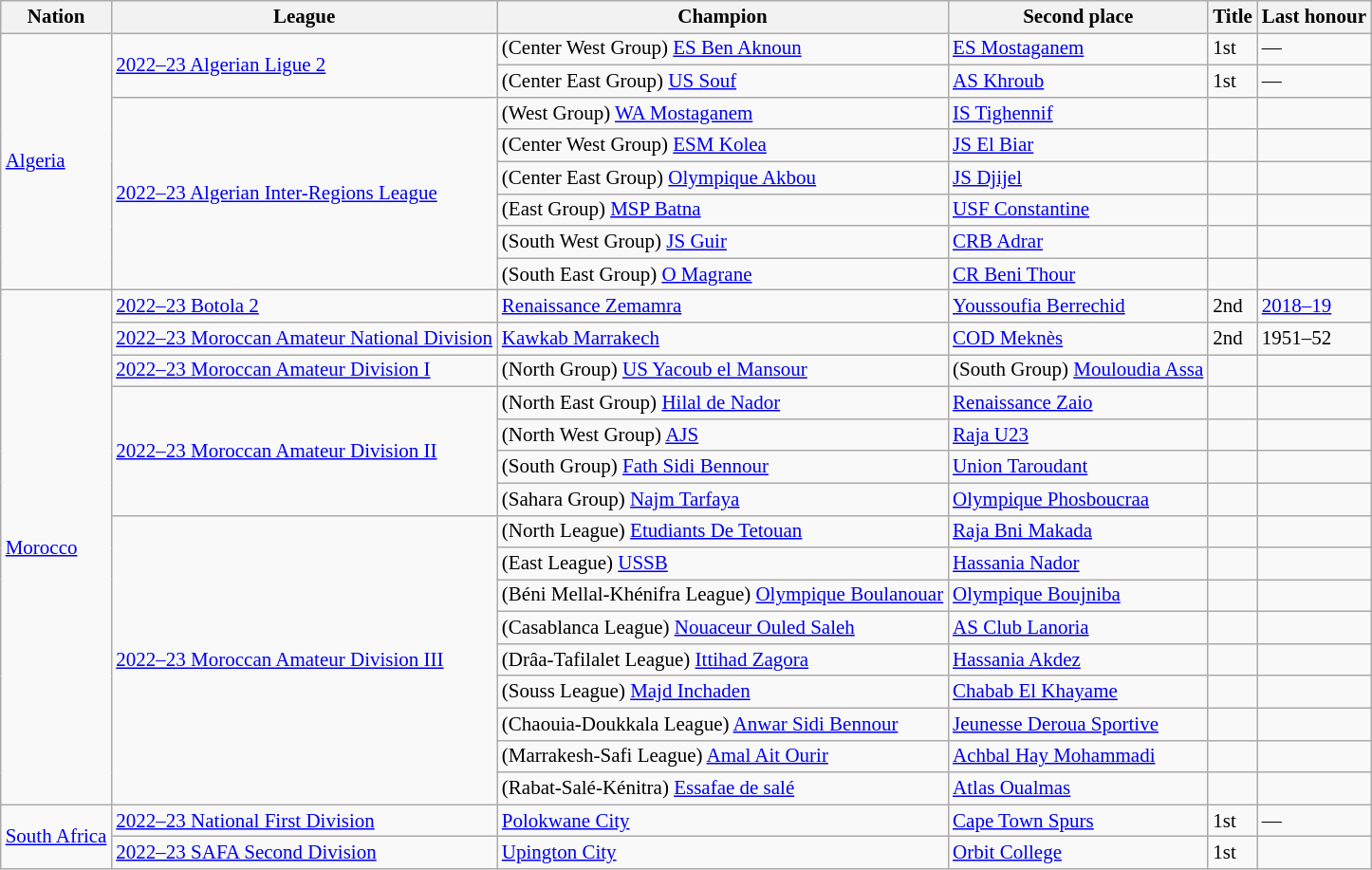<table class=wikitable style="font-size:14px">
<tr>
<th>Nation</th>
<th>League</th>
<th>Champion</th>
<th>Second place</th>
<th data-sort-type="number">Title</th>
<th>Last honour</th>
</tr>
<tr>
<td rowspan=8> <a href='#'>Algeria</a></td>
<td align=left rowspan=2><a href='#'>2022–23 Algerian Ligue 2</a></td>
<td>(Center West Group) <a href='#'>ES Ben Aknoun</a></td>
<td><a href='#'>ES Mostaganem</a></td>
<td>1st</td>
<td>—</td>
</tr>
<tr>
<td>(Center East Group) <a href='#'>US Souf</a></td>
<td><a href='#'>AS Khroub</a></td>
<td>1st</td>
<td>—</td>
</tr>
<tr>
<td align=left rowspan=6><a href='#'>2022–23 Algerian Inter-Regions League</a></td>
<td>(West Group) <a href='#'>WA Mostaganem</a></td>
<td><a href='#'>IS Tighennif</a></td>
<td></td>
<td></td>
</tr>
<tr>
<td>(Center West Group) <a href='#'>ESM Kolea</a></td>
<td><a href='#'>JS El Biar</a></td>
<td></td>
<td></td>
</tr>
<tr>
<td>(Center East Group) <a href='#'>Olympique Akbou</a></td>
<td><a href='#'>JS Djijel</a></td>
<td></td>
<td></td>
</tr>
<tr>
<td>(East Group) <a href='#'>MSP Batna</a></td>
<td><a href='#'>USF Constantine</a></td>
<td></td>
<td></td>
</tr>
<tr>
<td>(South West Group) <a href='#'>JS Guir</a></td>
<td><a href='#'>CRB Adrar</a></td>
<td></td>
<td></td>
</tr>
<tr>
<td>(South East Group) <a href='#'>O Magrane</a></td>
<td><a href='#'>CR Beni Thour</a></td>
<td></td>
<td></td>
</tr>
<tr>
<td rowspan=16> <a href='#'>Morocco</a></td>
<td><a href='#'>2022–23 Botola 2</a></td>
<td><a href='#'>Renaissance Zemamra</a></td>
<td><a href='#'>Youssoufia Berrechid</a></td>
<td>2nd</td>
<td><a href='#'>2018–19</a></td>
</tr>
<tr>
<td><a href='#'>2022–23 Moroccan Amateur National Division</a></td>
<td><a href='#'>Kawkab Marrakech</a></td>
<td><a href='#'>COD Meknès</a></td>
<td>2nd</td>
<td>1951–52</td>
</tr>
<tr>
<td><a href='#'>2022–23 Moroccan Amateur Division I</a></td>
<td>(North Group) <a href='#'>US Yacoub el Mansour</a></td>
<td>(South Group) <a href='#'>Mouloudia Assa</a></td>
<td></td>
<td></td>
</tr>
<tr>
<td rowspan=4><a href='#'>2022–23 Moroccan Amateur Division II</a></td>
<td>(North East Group) <a href='#'>Hilal de Nador</a></td>
<td><a href='#'>Renaissance Zaio</a></td>
<td></td>
<td></td>
</tr>
<tr>
<td>(North West Group) <a href='#'>AJS</a></td>
<td><a href='#'>Raja U23</a></td>
<td></td>
<td></td>
</tr>
<tr>
<td>(South Group) <a href='#'>Fath Sidi Bennour</a></td>
<td><a href='#'>Union Taroudant</a></td>
<td></td>
<td></td>
</tr>
<tr>
<td>(Sahara Group) <a href='#'>Najm Tarfaya</a></td>
<td><a href='#'>Olympique Phosboucraa</a></td>
<td></td>
<td></td>
</tr>
<tr>
<td rowspan=9><a href='#'>2022–23 Moroccan Amateur Division III</a></td>
<td>(North League) <a href='#'>Etudiants De Tetouan</a></td>
<td><a href='#'>Raja Bni Makada</a></td>
<td></td>
<td></td>
</tr>
<tr>
<td>(East League) <a href='#'>USSB</a></td>
<td><a href='#'>Hassania Nador</a></td>
<td></td>
<td></td>
</tr>
<tr>
<td>(Béni Mellal-Khénifra League) <a href='#'>Olympique Boulanouar</a></td>
<td><a href='#'>Olympique Boujniba</a></td>
<td></td>
<td></td>
</tr>
<tr>
<td>(Casablanca League) <a href='#'>Nouaceur Ouled Saleh</a></td>
<td><a href='#'>AS Club Lanoria</a></td>
<td></td>
<td></td>
</tr>
<tr>
<td>(Drâa-Tafilalet League) <a href='#'>Ittihad Zagora</a></td>
<td><a href='#'>Hassania Akdez</a></td>
<td></td>
<td></td>
</tr>
<tr>
<td>(Souss League) <a href='#'>Majd Inchaden</a></td>
<td><a href='#'>Chabab El Khayame</a></td>
<td></td>
<td></td>
</tr>
<tr>
<td>(Chaouia-Doukkala League) <a href='#'>Anwar Sidi Bennour</a></td>
<td><a href='#'>Jeunesse Deroua Sportive</a></td>
<td></td>
<td></td>
</tr>
<tr>
<td>(Marrakesh-Safi League) <a href='#'>Amal Ait Ourir</a></td>
<td><a href='#'>Achbal Hay Mohammadi</a></td>
<td></td>
<td></td>
</tr>
<tr>
<td>(Rabat-Salé-Kénitra) <a href='#'>Essafae de salé</a></td>
<td><a href='#'>Atlas Oualmas</a></td>
<td></td>
<td></td>
</tr>
<tr>
<td rowspan="2"> <a href='#'>South Africa</a></td>
<td align=left><a href='#'>2022–23 National First Division</a></td>
<td><a href='#'>Polokwane City</a></td>
<td><a href='#'>Cape Town Spurs</a></td>
<td>1st</td>
<td>—</td>
</tr>
<tr>
<td align=left><a href='#'>2022–23 SAFA Second Division</a></td>
<td><a href='#'>Upington City</a></td>
<td><a href='#'>Orbit College</a></td>
<td>1st</td>
<td></td>
</tr>
</table>
